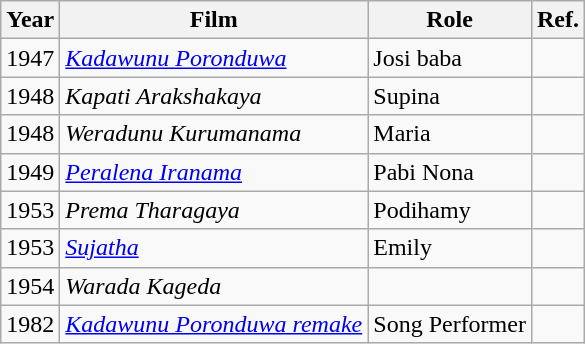<table class="wikitable">
<tr>
<th>Year</th>
<th>Film</th>
<th>Role</th>
<th>Ref.</th>
</tr>
<tr>
<td>1947</td>
<td><em><a href='#'>Kadawunu Poronduwa</a></em></td>
<td>Josi baba</td>
<td></td>
</tr>
<tr>
<td>1948</td>
<td><em>Kapati Arakshakaya</em></td>
<td>Supina</td>
<td></td>
</tr>
<tr>
<td>1948</td>
<td><em>Weradunu Kurumanama</em></td>
<td>Maria</td>
<td></td>
</tr>
<tr>
<td>1949</td>
<td><em><a href='#'>Peralena Iranama</a></em></td>
<td>Pabi Nona</td>
<td></td>
</tr>
<tr>
<td>1953</td>
<td><em>Prema Tharagaya</em></td>
<td>Podihamy</td>
<td></td>
</tr>
<tr>
<td>1953</td>
<td><em><a href='#'>Sujatha</a></em></td>
<td>Emily</td>
<td></td>
</tr>
<tr>
<td>1954</td>
<td><em>Warada Kageda</em></td>
<td></td>
<td></td>
</tr>
<tr>
<td>1982</td>
<td><em><a href='#'>Kadawunu Poronduwa remake</a></em></td>
<td>Song Performer</td>
<td></td>
</tr>
</table>
